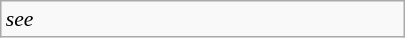<table class="wikitable floatright" style="font-size: 0.9em; width: 270px">
<tr>
<td><em>see </em></td>
</tr>
</table>
